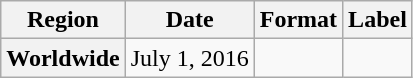<table class="wikitable plainrowheaders">
<tr>
<th>Region</th>
<th>Date</th>
<th>Format</th>
<th>Label</th>
</tr>
<tr>
<th scope="row">Worldwide</th>
<td>July 1, 2016</td>
<td></td>
<td></td>
</tr>
</table>
